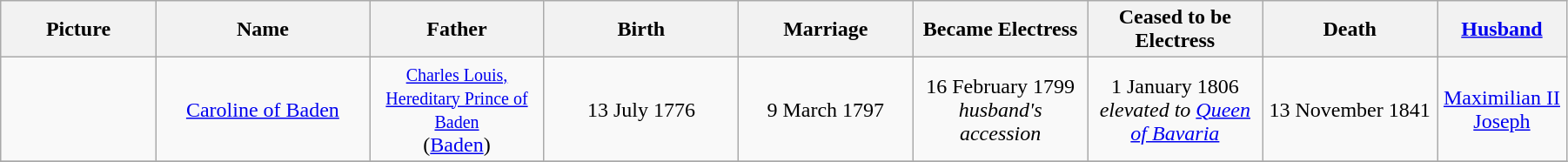<table width=95% class="wikitable">
<tr>
<th width = "8%">Picture</th>
<th width = "11%">Name</th>
<th width = "9%">Father</th>
<th width = "10%">Birth</th>
<th width = "9%">Marriage</th>
<th width = "9%">Became Electress</th>
<th width = "9%">Ceased to be Electress</th>
<th width = "9%">Death</th>
<th width = "6%"><a href='#'>Husband</a></th>
</tr>
<tr>
<td align="center"></td>
<td align="center"><a href='#'>Caroline of Baden</a></td>
<td align="center"><small><a href='#'>Charles Louis, Hereditary Prince of Baden</a></small> <br> (<a href='#'>Baden</a>)</td>
<td align="center">13 July 1776</td>
<td align="center">9 March 1797</td>
<td align="center">16 February 1799<br><em>husband's accession</em></td>
<td align="center">1 January 1806<br><em>elevated to <a href='#'>Queen of Bavaria</a></em></td>
<td align="center">13 November 1841</td>
<td align="center"><a href='#'>Maximilian II Joseph</a></td>
</tr>
<tr>
</tr>
</table>
